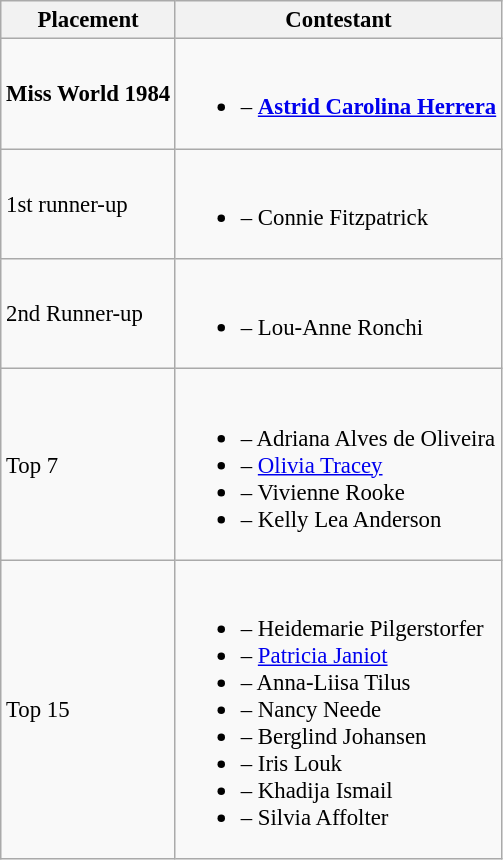<table class="wikitable sortable" style="font-size:95%;">
<tr>
<th>Placement</th>
<th>Contestant</th>
</tr>
<tr>
<td><strong>Miss World 1984</strong></td>
<td><br><ul><li><strong></strong> – <strong><a href='#'>Astrid Carolina Herrera</a></strong></li></ul></td>
</tr>
<tr>
<td>1st runner-up</td>
<td><br><ul><li> – Connie Fitzpatrick</li></ul></td>
</tr>
<tr>
<td>2nd Runner-up</td>
<td><br><ul><li> – Lou-Anne Ronchi</li></ul></td>
</tr>
<tr>
<td>Top 7</td>
<td><br><ul><li> – Adriana Alves de Oliveira</li><li> – <a href='#'>Olivia Tracey</a></li><li> – Vivienne Rooke</li><li> – Kelly Lea Anderson</li></ul></td>
</tr>
<tr>
<td>Top 15</td>
<td><br><ul><li> – Heidemarie Pilgerstorfer</li><li> – <a href='#'>Patricia Janiot</a></li><li> – Anna-Liisa Tilus</li><li> – Nancy Neede</li><li> – Berglind Johansen</li><li> – Iris Louk</li><li> – Khadija Ismail</li><li> – Silvia Affolter</li></ul></td>
</tr>
</table>
